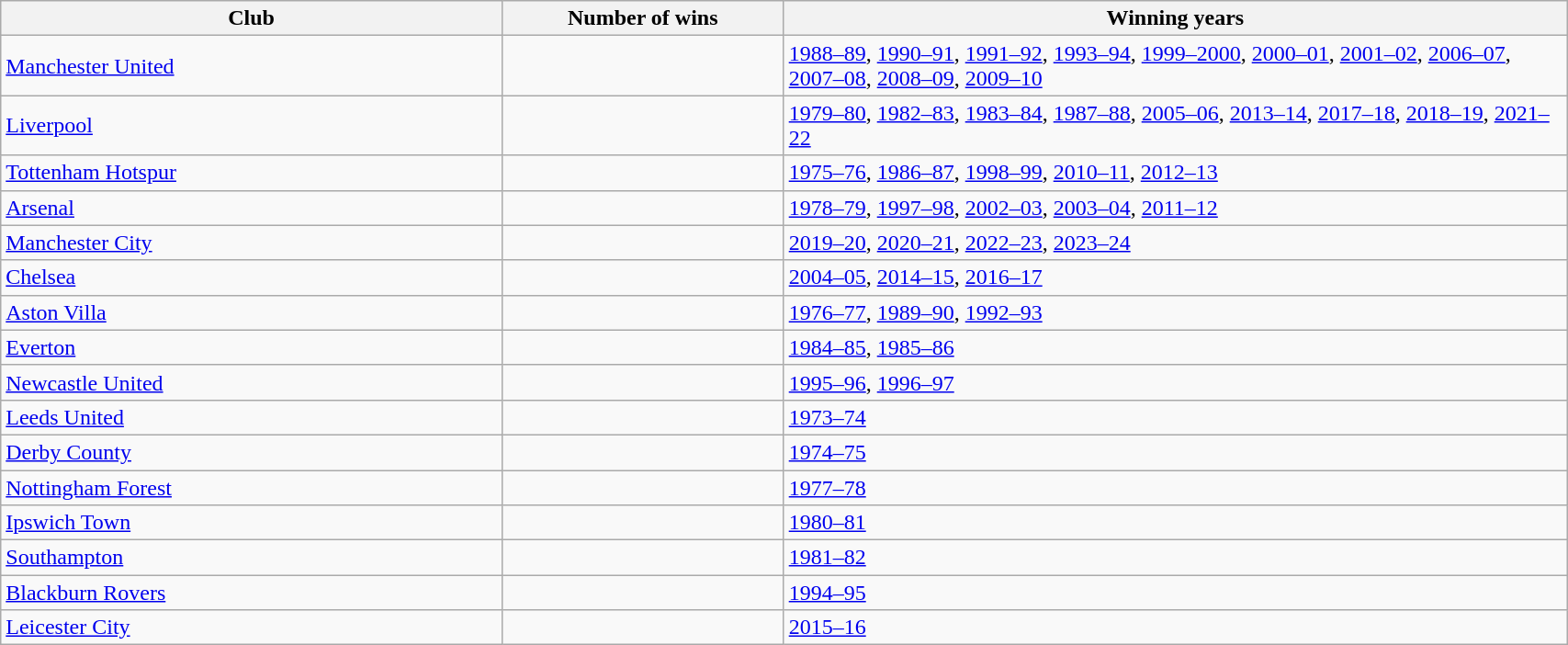<table class="wikitable sortable" style="width:90%">
<tr>
<th width=32%>Club</th>
<th Width=18%>Number of wins</th>
<th Width=50% class="unsortable">Winning years</th>
</tr>
<tr>
<td><a href='#'>Manchester United</a></td>
<td></td>
<td><a href='#'>1988–89</a>, <a href='#'>1990–91</a>, <a href='#'>1991–92</a>, <a href='#'>1993–94</a>, <a href='#'>1999–2000</a>, <a href='#'>2000–01</a>, <a href='#'>2001–02</a>, <a href='#'>2006–07</a>, <a href='#'>2007–08</a>, <a href='#'>2008–09</a>, <a href='#'>2009–10</a></td>
</tr>
<tr>
<td><a href='#'>Liverpool</a></td>
<td></td>
<td><a href='#'>1979–80</a>, <a href='#'>1982–83</a>, <a href='#'>1983–84</a>, <a href='#'>1987–88</a>, <a href='#'>2005–06</a>, <a href='#'>2013–14</a>, <a href='#'>2017–18</a>, <a href='#'>2018–19</a>, <a href='#'>2021–22</a></td>
</tr>
<tr>
<td><a href='#'>Tottenham Hotspur</a></td>
<td></td>
<td><a href='#'>1975–76</a>, <a href='#'>1986–87</a>, <a href='#'>1998–99</a>, <a href='#'>2010–11</a>, <a href='#'>2012–13</a></td>
</tr>
<tr>
<td><a href='#'>Arsenal</a></td>
<td></td>
<td><a href='#'>1978–79</a>, <a href='#'>1997–98</a>, <a href='#'>2002–03</a>, <a href='#'>2003–04</a>, <a href='#'>2011–12</a></td>
</tr>
<tr>
<td><a href='#'>Manchester City</a></td>
<td></td>
<td><a href='#'>2019–20</a>, <a href='#'>2020–21</a>, <a href='#'>2022–23</a>, <a href='#'>2023–24</a></td>
</tr>
<tr>
<td><a href='#'>Chelsea</a></td>
<td></td>
<td><a href='#'>2004–05</a>, <a href='#'>2014–15</a>, <a href='#'>2016–17</a></td>
</tr>
<tr>
<td><a href='#'>Aston Villa</a></td>
<td></td>
<td><a href='#'>1976–77</a>, <a href='#'>1989–90</a>, <a href='#'>1992–93</a></td>
</tr>
<tr>
<td><a href='#'>Everton</a></td>
<td></td>
<td><a href='#'>1984–85</a>, <a href='#'>1985–86</a></td>
</tr>
<tr>
<td><a href='#'>Newcastle United</a></td>
<td></td>
<td><a href='#'>1995–96</a>, <a href='#'>1996–97</a></td>
</tr>
<tr>
<td><a href='#'>Leeds United</a></td>
<td></td>
<td><a href='#'>1973–74</a></td>
</tr>
<tr>
<td><a href='#'>Derby County</a></td>
<td></td>
<td><a href='#'>1974–75</a></td>
</tr>
<tr>
<td><a href='#'>Nottingham Forest</a></td>
<td></td>
<td><a href='#'>1977–78</a></td>
</tr>
<tr>
<td><a href='#'>Ipswich Town</a></td>
<td></td>
<td><a href='#'>1980–81</a></td>
</tr>
<tr>
<td><a href='#'>Southampton</a></td>
<td></td>
<td><a href='#'>1981–82</a></td>
</tr>
<tr>
<td><a href='#'>Blackburn Rovers</a></td>
<td></td>
<td><a href='#'>1994–95</a></td>
</tr>
<tr>
<td><a href='#'>Leicester City</a></td>
<td></td>
<td><a href='#'>2015–16</a></td>
</tr>
</table>
